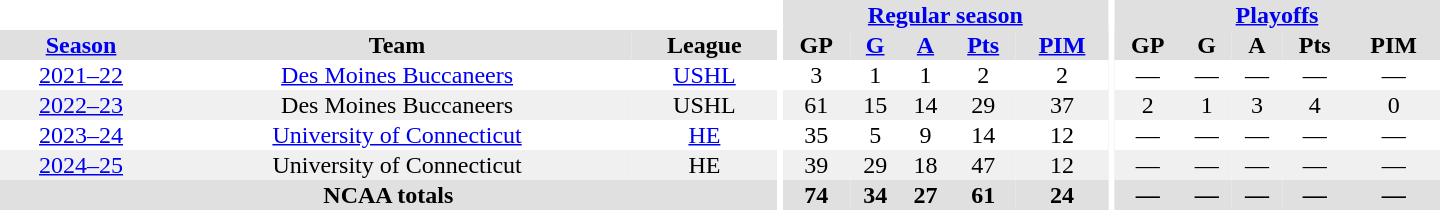<table border="0" cellpadding="1" cellspacing="0" style="text-align:center; width:60em">
<tr bgcolor="#e0e0e0">
<th colspan="3" bgcolor="#ffffff"></th>
<th rowspan="101" bgcolor="#ffffff"></th>
<th colspan="5"><a href='#'>Regular season</a></th>
<th rowspan="101" bgcolor="#ffffff"></th>
<th colspan="5"><a href='#'>Playoffs</a></th>
</tr>
<tr bgcolor="#e0e0e0">
<th><a href='#'>Season</a></th>
<th>Team</th>
<th>League</th>
<th>GP</th>
<th><a href='#'>G</a></th>
<th><a href='#'>A</a></th>
<th><a href='#'>Pts</a></th>
<th><a href='#'>PIM</a></th>
<th>GP</th>
<th>G</th>
<th>A</th>
<th>Pts</th>
<th>PIM</th>
</tr>
<tr>
<td><a href='#'>2021–22</a></td>
<td><a href='#'>Des Moines Buccaneers</a></td>
<td><a href='#'>USHL</a></td>
<td>3</td>
<td>1</td>
<td>1</td>
<td>2</td>
<td>2</td>
<td>—</td>
<td>—</td>
<td>—</td>
<td>—</td>
<td>—</td>
</tr>
<tr bgcolor="#f0f0f0">
<td><a href='#'>2022–23</a></td>
<td>Des Moines Buccaneers</td>
<td>USHL</td>
<td>61</td>
<td>15</td>
<td>14</td>
<td>29</td>
<td>37</td>
<td>2</td>
<td>1</td>
<td>3</td>
<td>4</td>
<td>0</td>
</tr>
<tr>
</tr>
<tr>
<td><a href='#'>2023–24</a></td>
<td><a href='#'>University of Connecticut</a></td>
<td><a href='#'>HE</a></td>
<td>35</td>
<td>5</td>
<td>9</td>
<td>14</td>
<td>12</td>
<td>—</td>
<td>—</td>
<td>—</td>
<td>—</td>
<td>—</td>
</tr>
<tr bgcolor="#f0f0f0">
<td><a href='#'>2024–25</a></td>
<td>University of Connecticut</td>
<td>HE</td>
<td>39</td>
<td>29</td>
<td>18</td>
<td>47</td>
<td>12</td>
<td>—</td>
<td>—</td>
<td>—</td>
<td>—</td>
<td>—</td>
</tr>
<tr bgcolor="#e0e0e0">
<th colspan="3">NCAA totals</th>
<th>74</th>
<th>34</th>
<th>27</th>
<th>61</th>
<th>24</th>
<th>—</th>
<th>—</th>
<th>—</th>
<th>—</th>
<th>—</th>
</tr>
</table>
